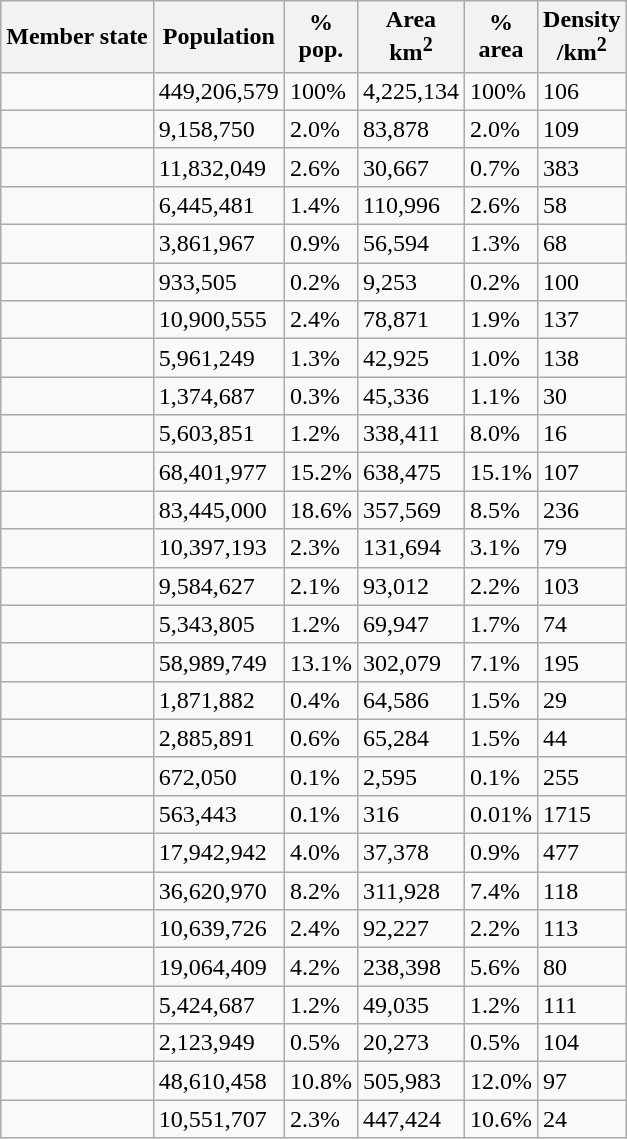<table class="wikitable sortable sticky-header col1left" >
<tr>
<th>Member state</th>
<th>Population</th>
<th>%<br>pop.</th>
<th>Area<br>km<sup>2</sup></th>
<th>%<br>area</th>
<th>Density<br>/km<sup>2</sup></th>
</tr>
<tr>
<td><strong></strong></td>
<td>449,206,579</td>
<td>100%</td>
<td>4,225,134</td>
<td>100%</td>
<td>106</td>
</tr>
<tr>
<td></td>
<td>9,158,750</td>
<td>2.0%</td>
<td>83,878</td>
<td>2.0%</td>
<td>109</td>
</tr>
<tr>
<td></td>
<td>11,832,049</td>
<td>2.6%</td>
<td>30,667</td>
<td>0.7%</td>
<td>383</td>
</tr>
<tr>
<td></td>
<td>6,445,481</td>
<td>1.4%</td>
<td>110,996</td>
<td>2.6%</td>
<td>58</td>
</tr>
<tr>
<td></td>
<td>3,861,967</td>
<td>0.9%</td>
<td>56,594</td>
<td>1.3%</td>
<td>68</td>
</tr>
<tr>
<td></td>
<td>933,505</td>
<td>0.2%</td>
<td>9,253</td>
<td>0.2%</td>
<td>100</td>
</tr>
<tr>
<td></td>
<td>10,900,555</td>
<td>2.4%</td>
<td>78,871</td>
<td>1.9%</td>
<td>137</td>
</tr>
<tr>
<td></td>
<td>5,961,249</td>
<td>1.3%</td>
<td>42,925</td>
<td>1.0%</td>
<td>138</td>
</tr>
<tr>
<td></td>
<td>1,374,687</td>
<td>0.3%</td>
<td>45,336</td>
<td>1.1%</td>
<td>30</td>
</tr>
<tr>
<td></td>
<td>5,603,851</td>
<td>1.2%</td>
<td>338,411</td>
<td>8.0%</td>
<td>16</td>
</tr>
<tr>
<td></td>
<td>68,401,977</td>
<td>15.2%</td>
<td>638,475</td>
<td>15.1%</td>
<td>107</td>
</tr>
<tr>
<td></td>
<td>83,445,000</td>
<td>18.6%</td>
<td>357,569</td>
<td>8.5%</td>
<td>236</td>
</tr>
<tr>
<td></td>
<td>10,397,193</td>
<td>2.3%</td>
<td>131,694</td>
<td>3.1%</td>
<td>79</td>
</tr>
<tr>
<td></td>
<td>9,584,627</td>
<td>2.1%</td>
<td>93,012</td>
<td>2.2%</td>
<td>103</td>
</tr>
<tr>
<td></td>
<td>5,343,805</td>
<td>1.2%</td>
<td>69,947</td>
<td>1.7%</td>
<td>74</td>
</tr>
<tr>
<td></td>
<td>58,989,749</td>
<td>13.1%</td>
<td>302,079</td>
<td>7.1%</td>
<td>195</td>
</tr>
<tr>
<td></td>
<td>1,871,882</td>
<td>0.4%</td>
<td>64,586</td>
<td>1.5%</td>
<td>29</td>
</tr>
<tr>
<td></td>
<td>2,885,891</td>
<td>0.6%</td>
<td>65,284</td>
<td>1.5%</td>
<td>44</td>
</tr>
<tr>
<td></td>
<td>672,050</td>
<td>0.1%</td>
<td>2,595</td>
<td>0.1%</td>
<td>255</td>
</tr>
<tr>
<td></td>
<td>563,443</td>
<td>0.1%</td>
<td>316</td>
<td>0.01%</td>
<td>1715</td>
</tr>
<tr>
<td></td>
<td>17,942,942</td>
<td>4.0%</td>
<td>37,378</td>
<td>0.9%</td>
<td>477</td>
</tr>
<tr>
<td></td>
<td>36,620,970</td>
<td>8.2%</td>
<td>311,928</td>
<td>7.4%</td>
<td>118</td>
</tr>
<tr>
<td></td>
<td>10,639,726</td>
<td>2.4%</td>
<td>92,227</td>
<td>2.2%</td>
<td>113</td>
</tr>
<tr>
<td></td>
<td>19,064,409</td>
<td>4.2%</td>
<td>238,398</td>
<td>5.6%</td>
<td>80</td>
</tr>
<tr>
<td></td>
<td>5,424,687</td>
<td>1.2%</td>
<td>49,035</td>
<td>1.2%</td>
<td>111</td>
</tr>
<tr>
<td></td>
<td>2,123,949</td>
<td>0.5%</td>
<td>20,273</td>
<td>0.5%</td>
<td>104</td>
</tr>
<tr>
<td></td>
<td>48,610,458</td>
<td>10.8%</td>
<td>505,983</td>
<td>12.0%</td>
<td>97</td>
</tr>
<tr>
<td></td>
<td>10,551,707</td>
<td>2.3%</td>
<td>447,424</td>
<td>10.6%</td>
<td>24</td>
</tr>
</table>
